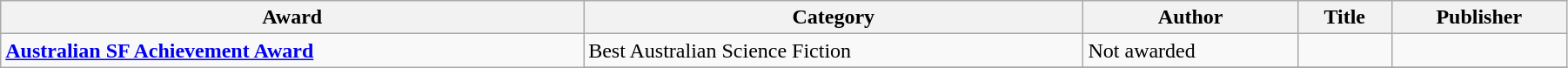<table class="wikitable" width=95%>
<tr>
<th>Award</th>
<th>Category</th>
<th>Author</th>
<th>Title</th>
<th>Publisher</th>
</tr>
<tr>
<td rowspan=2><strong><a href='#'> Australian SF Achievement Award</a></strong></td>
<td>Best Australian Science Fiction</td>
<td>Not awarded</td>
<td></td>
<td></td>
</tr>
<tr>
</tr>
</table>
